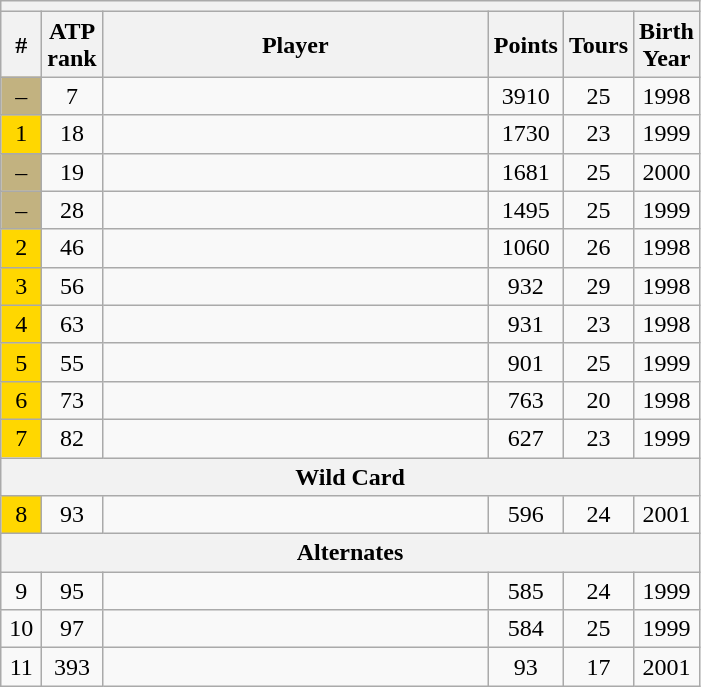<table class=wikitable style=text-align:center>
<tr>
<th colspan="7"></th>
</tr>
<tr>
<th width="20">#</th>
<th width="20">ATP rank</th>
<th width="250">Player</th>
<th width="35">Points</th>
<th width="25">Tours</th>
<th width="25">Birth Year</th>
</tr>
<tr>
<td bgcolor=#c2b280>–</td>
<td>7</td>
<td align="left"></td>
<td>3910</td>
<td>25</td>
<td>1998</td>
</tr>
<tr>
<td bgcolor=gold>1</td>
<td>18</td>
<td align="left"></td>
<td>1730</td>
<td>23</td>
<td>1999</td>
</tr>
<tr>
<td bgcolor=#c2b280>–</td>
<td>19</td>
<td align="left"></td>
<td>1681</td>
<td>25</td>
<td>2000</td>
</tr>
<tr>
<td bgcolor=#c2b280>–</td>
<td>28</td>
<td align="left"></td>
<td>1495</td>
<td>25</td>
<td>1999</td>
</tr>
<tr>
<td bgcolor=gold>2</td>
<td>46</td>
<td align="left"></td>
<td>1060</td>
<td>26</td>
<td>1998</td>
</tr>
<tr>
<td bgcolor=gold>3</td>
<td>56</td>
<td align="left"></td>
<td>932</td>
<td>29</td>
<td>1998</td>
</tr>
<tr>
<td bgcolor=gold>4</td>
<td>63</td>
<td align="left"></td>
<td>931</td>
<td>23</td>
<td>1998</td>
</tr>
<tr>
<td bgcolor=gold>5</td>
<td>55</td>
<td align="left"></td>
<td>901</td>
<td>25</td>
<td>1999</td>
</tr>
<tr>
<td bgcolor=gold>6</td>
<td>73</td>
<td align="left"></td>
<td>763</td>
<td>20</td>
<td>1998</td>
</tr>
<tr>
<td bgcolor=gold>7</td>
<td>82</td>
<td align="left"></td>
<td>627</td>
<td>23</td>
<td>1999</td>
</tr>
<tr>
<th colspan="22"><strong>Wild Card</strong></th>
</tr>
<tr>
<td bgcolor=gold>8</td>
<td>93</td>
<td align="left"></td>
<td>596</td>
<td>24</td>
<td>2001</td>
</tr>
<tr>
<th colspan="22"><strong>Alternates</strong></th>
</tr>
<tr>
<td>9</td>
<td>95</td>
<td align="left"></td>
<td>585</td>
<td>24</td>
<td>1999</td>
</tr>
<tr>
<td>10</td>
<td>97</td>
<td align="left"></td>
<td>584</td>
<td>25</td>
<td>1999</td>
</tr>
<tr>
<td>11</td>
<td>393</td>
<td align="left"></td>
<td>93</td>
<td>17</td>
<td>2001</td>
</tr>
</table>
